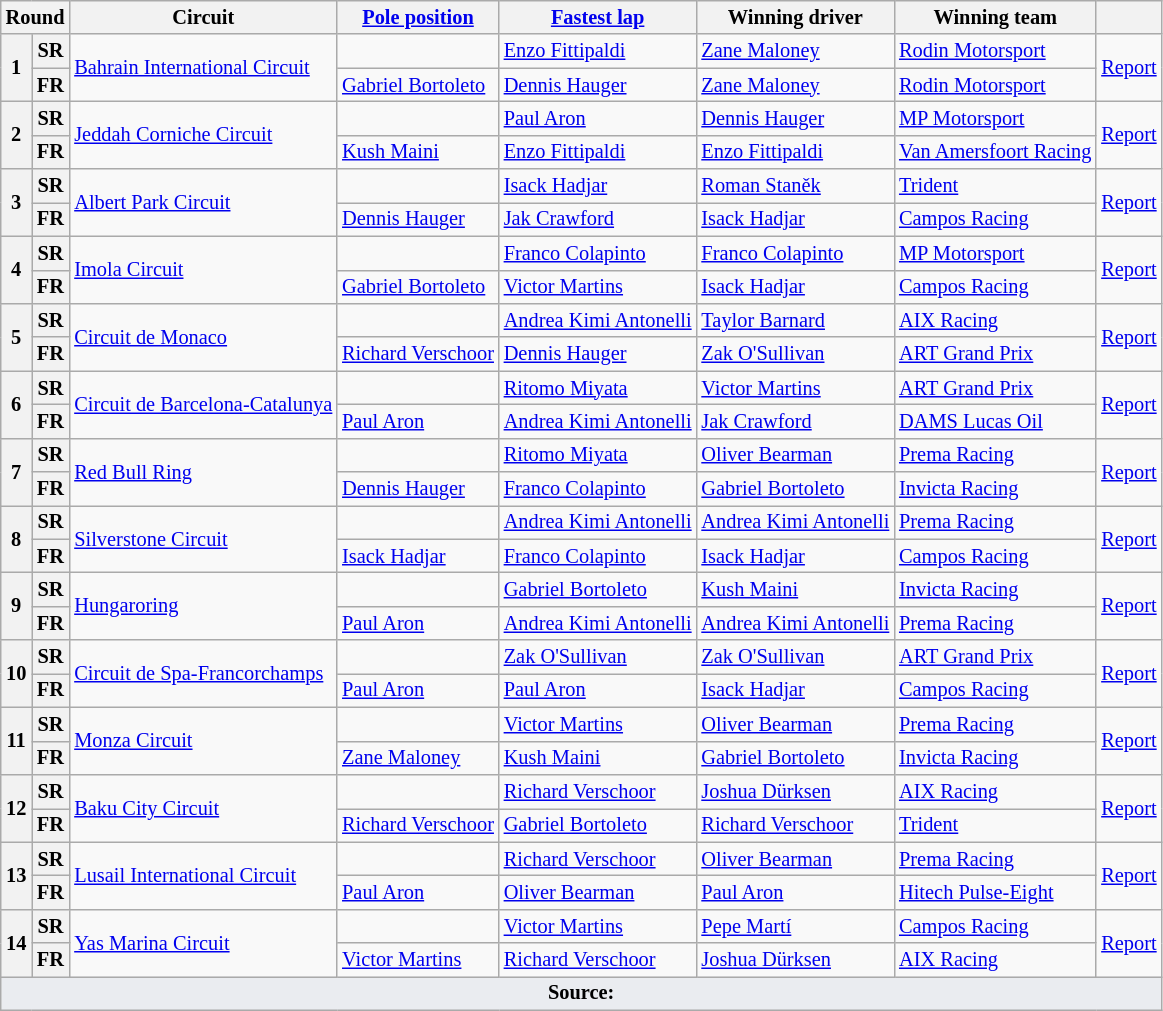<table class="wikitable" style="font-size: 85%;">
<tr>
<th colspan="2">Round</th>
<th>Circuit</th>
<th nowrap=""><a href='#'>Pole position</a></th>
<th nowrap=""><a href='#'>Fastest lap</a></th>
<th nowrap="">Winning driver</th>
<th nowrap="">Winning team</th>
<th nowrap=""></th>
</tr>
<tr>
<th rowspan="2">1</th>
<th>SR</th>
<td rowspan="2"> <a href='#'>Bahrain International Circuit</a></td>
<td></td>
<td nowrap=""> <a href='#'>Enzo Fittipaldi</a></td>
<td> <a href='#'>Zane Maloney</a></td>
<td> <a href='#'>Rodin Motorsport</a></td>
<td rowspan="2"><a href='#'>Report</a></td>
</tr>
<tr>
<th>FR</th>
<td nowrap=""> <a href='#'>Gabriel Bortoleto</a></td>
<td nowrap=""> <a href='#'>Dennis Hauger</a></td>
<td nowrap=""> <a href='#'>Zane Maloney</a></td>
<td nowrap=""> <a href='#'>Rodin Motorsport</a></td>
</tr>
<tr>
<th rowspan="2">2</th>
<th>SR</th>
<td rowspan="2"> <a href='#'>Jeddah Corniche Circuit</a></td>
<td></td>
<td> <a href='#'>Paul Aron</a></td>
<td nowrap=""> <a href='#'>Dennis Hauger</a></td>
<td> <a href='#'>MP Motorsport</a></td>
<td rowspan="2"><a href='#'>Report</a></td>
</tr>
<tr>
<th>FR</th>
<td nowrap=""> <a href='#'>Kush Maini</a></td>
<td> <a href='#'>Enzo Fittipaldi</a></td>
<td> <a href='#'>Enzo Fittipaldi</a></td>
<td nowrap=""> <a href='#'>Van Amersfoort Racing</a></td>
</tr>
<tr>
<th rowspan="2">3</th>
<th>SR</th>
<td rowspan="2"> <a href='#'>Albert Park Circuit</a></td>
<td></td>
<td> <a href='#'>Isack Hadjar</a></td>
<td> <a href='#'>Roman Staněk</a></td>
<td> <a href='#'>Trident</a></td>
<td rowspan="2"><a href='#'>Report</a></td>
</tr>
<tr>
<th>FR</th>
<td nowrap=""> <a href='#'>Dennis Hauger</a></td>
<td nowrap=""> <a href='#'>Jak Crawford</a></td>
<td> <a href='#'>Isack Hadjar</a></td>
<td> <a href='#'>Campos Racing</a></td>
</tr>
<tr>
<th rowspan="2">4</th>
<th>SR</th>
<td rowspan="2"> <a href='#'>Imola Circuit</a></td>
<td></td>
<td> <a href='#'>Franco Colapinto</a></td>
<td nowrap> <a href='#'>Franco Colapinto</a></td>
<td> <a href='#'>MP Motorsport</a></td>
<td rowspan="2"><a href='#'>Report</a></td>
</tr>
<tr>
<th>FR</th>
<td> <a href='#'>Gabriel Bortoleto</a></td>
<td> <a href='#'>Victor Martins</a></td>
<td> <a href='#'>Isack Hadjar</a></td>
<td> <a href='#'>Campos Racing</a></td>
</tr>
<tr>
<th rowspan="2">5</th>
<th>SR</th>
<td rowspan="2"> <a href='#'>Circuit de Monaco</a></td>
<td></td>
<td> <a href='#'>Andrea Kimi Antonelli</a></td>
<td> <a href='#'>Taylor Barnard</a></td>
<td> <a href='#'>AIX Racing</a></td>
<td rowspan="2"><a href='#'>Report</a></td>
</tr>
<tr>
<th>FR</th>
<td> <a href='#'>Richard Verschoor</a></td>
<td> <a href='#'>Dennis Hauger</a></td>
<td> <a href='#'>Zak O'Sullivan</a></td>
<td> <a href='#'>ART Grand Prix</a></td>
</tr>
<tr>
<th rowspan="2">6</th>
<th>SR</th>
<td rowspan="2," nowrap=""> <a href='#'>Circuit de Barcelona-Catalunya</a></td>
<td></td>
<td> <a href='#'>Ritomo Miyata</a></td>
<td> <a href='#'>Victor Martins</a></td>
<td> <a href='#'>ART Grand Prix</a></td>
<td rowspan="2"><a href='#'>Report</a></td>
</tr>
<tr>
<th>FR</th>
<td> <a href='#'>Paul Aron</a></td>
<td nowrap> <a href='#'>Andrea Kimi Antonelli</a></td>
<td> <a href='#'>Jak Crawford</a></td>
<td> <a href='#'>DAMS Lucas Oil</a></td>
</tr>
<tr>
<th rowspan="2">7</th>
<th>SR</th>
<td rowspan="2"> <a href='#'>Red Bull Ring</a></td>
<td></td>
<td> <a href='#'>Ritomo Miyata</a></td>
<td> <a href='#'>Oliver Bearman</a></td>
<td> <a href='#'>Prema Racing</a></td>
<td rowspan="2"><a href='#'>Report</a></td>
</tr>
<tr>
<th>FR</th>
<td> <a href='#'>Dennis Hauger</a></td>
<td> <a href='#'>Franco Colapinto</a></td>
<td nowrap=""> <a href='#'>Gabriel Bortoleto</a></td>
<td nowrap=""> <a href='#'>Invicta Racing</a></td>
</tr>
<tr>
<th rowspan="2">8</th>
<th>SR</th>
<td rowspan="2"> <a href='#'>Silverstone Circuit</a></td>
<td></td>
<td nowrap> <a href='#'>Andrea Kimi Antonelli</a></td>
<td nowrap> <a href='#'>Andrea Kimi Antonelli</a></td>
<td> <a href='#'>Prema Racing</a></td>
<td rowspan="2"><a href='#'>Report</a></td>
</tr>
<tr>
<th>FR</th>
<td> <a href='#'>Isack Hadjar</a></td>
<td> <a href='#'>Franco Colapinto</a></td>
<td> <a href='#'>Isack Hadjar</a></td>
<td> <a href='#'>Campos Racing</a></td>
</tr>
<tr>
<th rowspan="2">9</th>
<th>SR</th>
<td rowspan="2"> <a href='#'>Hungaroring</a></td>
<td></td>
<td> <a href='#'>Gabriel Bortoleto</a></td>
<td> <a href='#'>Kush Maini</a></td>
<td> <a href='#'>Invicta Racing</a></td>
<td rowspan="2"><a href='#'>Report</a></td>
</tr>
<tr>
<th>FR</th>
<td> <a href='#'>Paul Aron</a></td>
<td> <a href='#'>Andrea Kimi Antonelli</a></td>
<td> <a href='#'>Andrea Kimi Antonelli</a></td>
<td> <a href='#'>Prema Racing</a></td>
</tr>
<tr>
<th rowspan="2">10</th>
<th>SR</th>
<td rowspan="2"> <a href='#'>Circuit de Spa-Francorchamps</a></td>
<td></td>
<td> <a href='#'>Zak O'Sullivan</a></td>
<td> <a href='#'>Zak O'Sullivan</a></td>
<td> <a href='#'>ART Grand Prix</a></td>
<td rowspan="2"><a href='#'>Report</a></td>
</tr>
<tr>
<th>FR</th>
<td> <a href='#'>Paul Aron</a></td>
<td> <a href='#'>Paul Aron</a></td>
<td> <a href='#'>Isack Hadjar</a></td>
<td> <a href='#'>Campos Racing</a></td>
</tr>
<tr>
<th rowspan="2">11</th>
<th>SR</th>
<td rowspan="2"> <a href='#'>Monza Circuit</a></td>
<td></td>
<td> <a href='#'>Victor Martins</a></td>
<td> <a href='#'>Oliver Bearman</a></td>
<td> <a href='#'>Prema Racing</a></td>
<td rowspan="2"><a href='#'>Report</a></td>
</tr>
<tr>
<th>FR</th>
<td> <a href='#'>Zane Maloney</a></td>
<td> <a href='#'>Kush Maini</a></td>
<td> <a href='#'>Gabriel Bortoleto</a></td>
<td> <a href='#'>Invicta Racing</a></td>
</tr>
<tr>
<th rowspan="2">12</th>
<th>SR</th>
<td rowspan="2" nowrap=""> <a href='#'>Baku City Circuit</a></td>
<td></td>
<td> <a href='#'>Richard Verschoor</a></td>
<td> <a href='#'>Joshua Dürksen</a></td>
<td> <a href='#'>AIX Racing</a></td>
<td rowspan="2"><a href='#'>Report</a></td>
</tr>
<tr>
<th>FR</th>
<td> <a href='#'>Richard Verschoor</a></td>
<td> <a href='#'>Gabriel Bortoleto</a></td>
<td> <a href='#'>Richard Verschoor</a></td>
<td> <a href='#'>Trident</a></td>
</tr>
<tr>
<th rowspan="2">13</th>
<th>SR</th>
<td rowspan="2"> <a href='#'>Lusail International Circuit</a></td>
<td></td>
<td> <a href='#'>Richard Verschoor</a></td>
<td> <a href='#'>Oliver Bearman</a></td>
<td> <a href='#'>Prema Racing</a></td>
<td rowspan="2"><a href='#'>Report</a></td>
</tr>
<tr>
<th>FR</th>
<td> <a href='#'>Paul Aron</a></td>
<td> <a href='#'>Oliver Bearman</a></td>
<td> <a href='#'>Paul Aron</a></td>
<td> <a href='#'>Hitech Pulse-Eight</a></td>
</tr>
<tr>
<th rowspan="2">14</th>
<th>SR</th>
<td rowspan="2"> <a href='#'>Yas Marina Circuit</a></td>
<td></td>
<td> <a href='#'>Victor Martins</a></td>
<td> <a href='#'>Pepe Martí</a></td>
<td> <a href='#'>Campos Racing</a></td>
<td rowspan="2"><a href='#'>Report</a></td>
</tr>
<tr>
<th>FR</th>
<td> <a href='#'>Victor Martins</a></td>
<td> <a href='#'>Richard Verschoor</a></td>
<td> <a href='#'>Joshua Dürksen</a></td>
<td> <a href='#'>AIX Racing</a></td>
</tr>
<tr>
<td colspan="8" style="background-color:#EAECF0;text-align:center" align="bottom"><strong>Source:</strong></td>
</tr>
</table>
